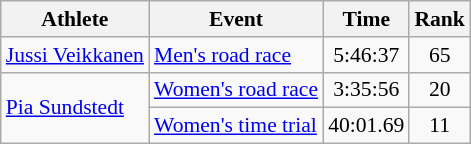<table class="wikitable" style="font-size:90%">
<tr>
<th>Athlete</th>
<th>Event</th>
<th>Time</th>
<th>Rank</th>
</tr>
<tr align=center>
<td align=left><a href='#'>Jussi Veikkanen</a></td>
<td align=left><a href='#'>Men's road race</a></td>
<td>5:46:37</td>
<td>65</td>
</tr>
<tr align=center>
<td align=left rowspan=2><a href='#'>Pia Sundstedt</a></td>
<td align=left><a href='#'>Women's road race</a></td>
<td>3:35:56</td>
<td>20</td>
</tr>
<tr align=center>
<td align=left><a href='#'>Women's time trial</a></td>
<td>40:01.69</td>
<td>11</td>
</tr>
</table>
